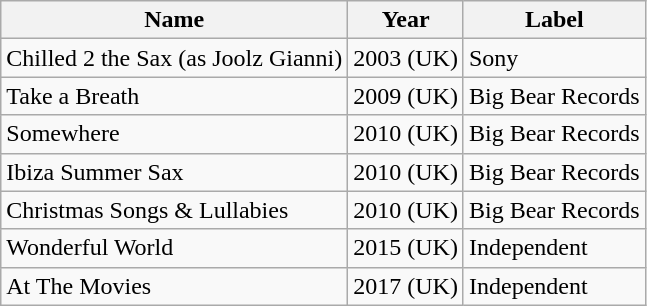<table class="wikitable">
<tr>
<th>Name</th>
<th>Year</th>
<th>Label</th>
</tr>
<tr>
<td>Chilled 2 the Sax (as Joolz Gianni)</td>
<td>2003 (UK)</td>
<td>Sony</td>
</tr>
<tr>
<td>Take a Breath</td>
<td>2009 (UK)</td>
<td>Big Bear Records</td>
</tr>
<tr>
<td>Somewhere</td>
<td>2010 (UK)</td>
<td>Big Bear Records</td>
</tr>
<tr>
<td>Ibiza Summer Sax</td>
<td>2010 (UK)</td>
<td>Big Bear Records</td>
</tr>
<tr>
<td>Christmas Songs & Lullabies</td>
<td>2010 (UK)</td>
<td>Big Bear Records</td>
</tr>
<tr>
<td>Wonderful World</td>
<td>2015 (UK)</td>
<td>Independent</td>
</tr>
<tr>
<td>At The Movies</td>
<td>2017 (UK)</td>
<td>Independent</td>
</tr>
</table>
